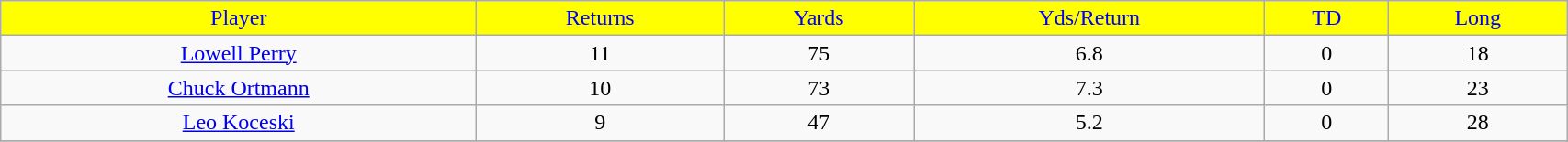<table class="wikitable" width="90%">
<tr align="center"  style="background:yellow;color:blue;">
<td>Player</td>
<td>Returns</td>
<td>Yards</td>
<td>Yds/Return</td>
<td>TD</td>
<td>Long</td>
</tr>
<tr align="center" bgcolor="">
<td><a href='#'>Lowell Perry</a></td>
<td>11</td>
<td>75</td>
<td>6.8</td>
<td>0</td>
<td>18</td>
</tr>
<tr align="center" bgcolor="">
<td><a href='#'>Chuck Ortmann</a></td>
<td>10</td>
<td>73</td>
<td>7.3</td>
<td>0</td>
<td>23</td>
</tr>
<tr align="center" bgcolor="">
<td><a href='#'>Leo Koceski</a></td>
<td>9</td>
<td>47</td>
<td>5.2</td>
<td>0</td>
<td>28</td>
</tr>
<tr>
</tr>
</table>
